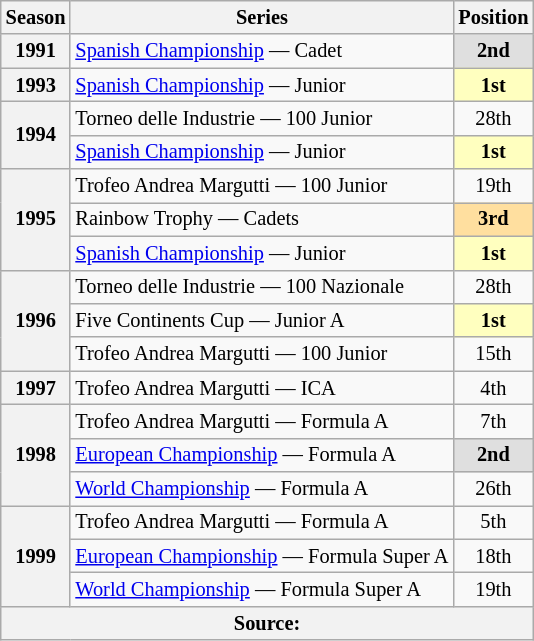<table class="wikitable" style="font-size: 85%; text-align:center">
<tr>
<th>Season</th>
<th>Series</th>
<th>Position</th>
</tr>
<tr>
<th>1991</th>
<td align="left"><a href='#'>Spanish Championship</a> — Cadet</td>
<td style="background:#DFDFDF;"><strong>2nd</strong></td>
</tr>
<tr>
<th>1993</th>
<td align="left"><a href='#'>Spanish Championship</a> — Junior</td>
<td style="background:#FFFFBF;"><strong>1st</strong></td>
</tr>
<tr>
<th rowspan="2">1994</th>
<td align="left">Torneo delle Industrie — 100 Junior</td>
<td>28th</td>
</tr>
<tr>
<td align="left"><a href='#'>Spanish Championship</a> — Junior</td>
<td style="background:#FFFFBF;"><strong>1st</strong></td>
</tr>
<tr>
<th rowspan="3">1995</th>
<td align="left">Trofeo Andrea Margutti — 100 Junior</td>
<td>19th</td>
</tr>
<tr>
<td align="left">Rainbow Trophy — Cadets</td>
<td style="background:#FFDF9F;"><strong>3rd</strong></td>
</tr>
<tr>
<td align="left"><a href='#'>Spanish Championship</a> — Junior</td>
<td style="background:#FFFFBF;"><strong>1st</strong></td>
</tr>
<tr>
<th rowspan="3">1996</th>
<td align="left">Torneo delle Industrie — 100 Nazionale</td>
<td>28th</td>
</tr>
<tr>
<td align="left">Five Continents Cup — Junior A</td>
<td style="background:#FFFFBF;"><strong>1st</strong></td>
</tr>
<tr>
<td align="left">Trofeo Andrea Margutti — 100 Junior</td>
<td>15th</td>
</tr>
<tr>
<th>1997</th>
<td align="left">Trofeo Andrea Margutti — ICA</td>
<td>4th</td>
</tr>
<tr>
<th rowspan="3">1998</th>
<td align="left">Trofeo Andrea Margutti — Formula A</td>
<td>7th</td>
</tr>
<tr>
<td align="left"><a href='#'>European Championship</a> — Formula A</td>
<td style="background:#DFDFDF;"><strong>2nd</strong></td>
</tr>
<tr>
<td align="left"><a href='#'>World Championship</a> — Formula A</td>
<td>26th</td>
</tr>
<tr>
<th rowspan="3">1999</th>
<td align="left">Trofeo Andrea Margutti — Formula A</td>
<td>5th</td>
</tr>
<tr>
<td align="left"><a href='#'>European Championship</a> — Formula Super A</td>
<td>18th</td>
</tr>
<tr>
<td align="left"><a href='#'>World Championship</a> — Formula Super A</td>
<td>19th</td>
</tr>
<tr>
<th colspan="3">Source:</th>
</tr>
</table>
